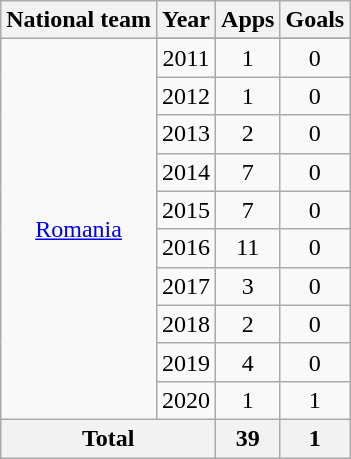<table class="wikitable" style="text-align: center;">
<tr>
<th>National team</th>
<th>Year</th>
<th>Apps</th>
<th>Goals</th>
</tr>
<tr>
<td rowspan="11"><a href='#'>Romania</a></td>
</tr>
<tr>
<td>2011</td>
<td>1</td>
<td>0</td>
</tr>
<tr>
<td>2012</td>
<td>1</td>
<td>0</td>
</tr>
<tr>
<td>2013</td>
<td>2</td>
<td>0</td>
</tr>
<tr>
<td>2014</td>
<td>7</td>
<td>0</td>
</tr>
<tr>
<td>2015</td>
<td>7</td>
<td>0</td>
</tr>
<tr>
<td>2016</td>
<td>11</td>
<td>0</td>
</tr>
<tr>
<td>2017</td>
<td>3</td>
<td>0</td>
</tr>
<tr>
<td>2018</td>
<td>2</td>
<td>0</td>
</tr>
<tr>
<td>2019</td>
<td>4</td>
<td>0</td>
</tr>
<tr>
<td>2020</td>
<td>1</td>
<td>1</td>
</tr>
<tr>
<th colspan="2">Total</th>
<th>39</th>
<th>1</th>
</tr>
</table>
